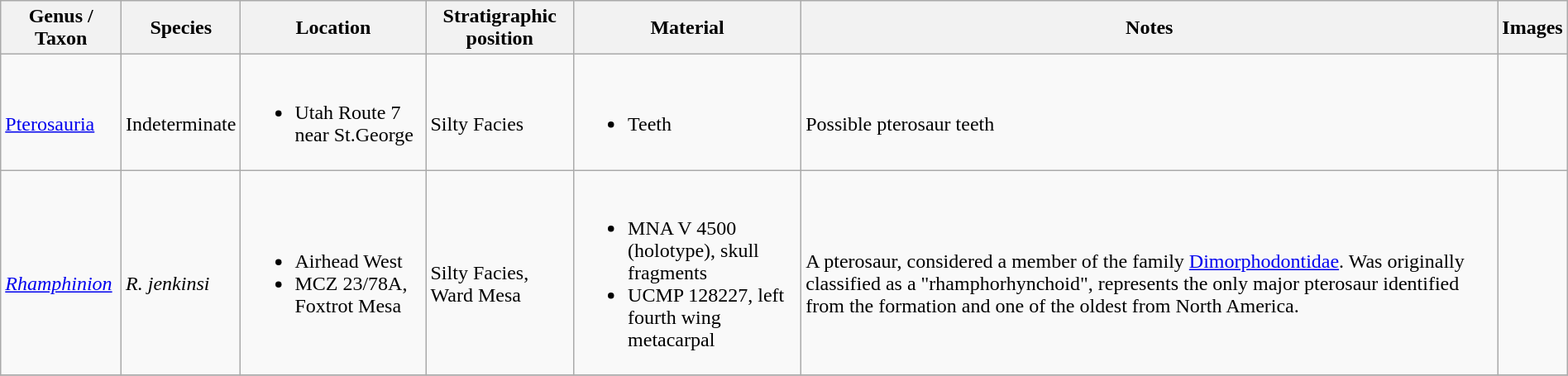<table class="wikitable" align="center" width="100%">
<tr>
<th>Genus / Taxon</th>
<th>Species</th>
<th>Location</th>
<th>Stratigraphic position</th>
<th>Material</th>
<th>Notes</th>
<th>Images</th>
</tr>
<tr>
<td><br><a href='#'>Pterosauria</a></td>
<td><br>Indeterminate</td>
<td><br><ul><li>Utah Route 7 near St.George</li></ul></td>
<td><br>Silty Facies</td>
<td><br><ul><li>Teeth</li></ul></td>
<td><br>Possible pterosaur teeth</td>
<td></td>
</tr>
<tr>
<td><br><em><a href='#'>Rhamphinion</a></em></td>
<td><br><em>R. jenkinsi</em></td>
<td><br><ul><li>Airhead West</li><li>MCZ 23/78A, Foxtrot Mesa</li></ul></td>
<td><br>Silty Facies, Ward Mesa</td>
<td><br><ul><li>MNA V 4500 (holotype), skull fragments</li><li>UCMP 128227, left fourth wing metacarpal</li></ul></td>
<td><br>A pterosaur, considered a member of the family <a href='#'>Dimorphodontidae</a>. Was originally classified as a "rhamphorhynchoid", represents the only major pterosaur identified from the formation and one of the oldest from North America.</td>
<td></td>
</tr>
<tr>
</tr>
</table>
